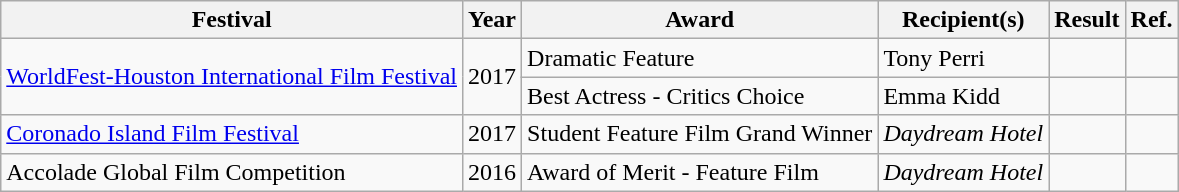<table class="wikitable">
<tr>
<th>Festival</th>
<th>Year</th>
<th>Award</th>
<th>Recipient(s)</th>
<th>Result</th>
<th>Ref.</th>
</tr>
<tr>
<td rowspan="2"><a href='#'>WorldFest-Houston International Film Festival</a></td>
<td rowspan="2">2017</td>
<td>Dramatic Feature</td>
<td>Tony Perri</td>
<td></td>
<td></td>
</tr>
<tr>
<td>Best Actress - Critics Choice</td>
<td>Emma Kidd</td>
<td></td>
<td></td>
</tr>
<tr>
<td><a href='#'>Coronado Island Film Festival</a></td>
<td>2017</td>
<td>Student Feature Film Grand Winner</td>
<td><em>Daydream Hotel</em></td>
<td></td>
<td></td>
</tr>
<tr>
<td>Accolade Global Film Competition</td>
<td>2016</td>
<td>Award of Merit - Feature Film</td>
<td><em>Daydream Hotel</em></td>
<td></td>
<td></td>
</tr>
</table>
